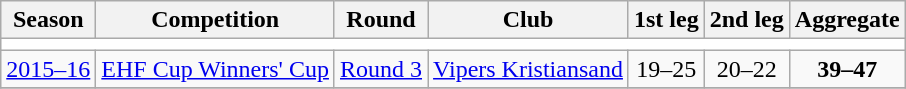<table class="wikitable">
<tr>
<th>Season</th>
<th>Competition</th>
<th>Round</th>
<th>Club</th>
<th>1st leg</th>
<th>2nd leg</th>
<th>Aggregate</th>
</tr>
<tr>
<td colspan="7" bgcolor=white></td>
</tr>
<tr>
<td><a href='#'>2015–16</a></td>
<td><a href='#'>EHF Cup Winners' Cup</a></td>
<td style="text-align:center;"><a href='#'>Round 3</a></td>
<td> <a href='#'>Vipers Kristiansand</a></td>
<td style="text-align:center;">19–25</td>
<td style="text-align:center;">20–22</td>
<td style="text-align:center;"><strong>39–47</strong></td>
</tr>
<tr>
</tr>
</table>
